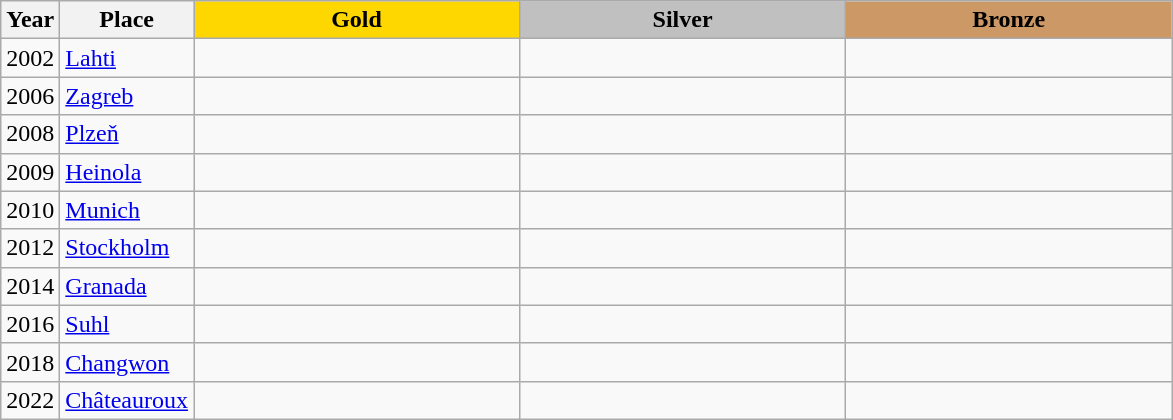<table class="wikitable">
<tr>
<th>Year</th>
<th>Place</th>
<th style="background:gold"    width="210">Gold</th>
<th style="background:silver"  width="210">Silver</th>
<th style="background:#cc9966" width="210">Bronze</th>
</tr>
<tr>
<td>2002</td>
<td> <a href='#'>Lahti</a></td>
<td></td>
<td></td>
<td></td>
</tr>
<tr>
<td>2006</td>
<td> <a href='#'>Zagreb</a></td>
<td></td>
<td></td>
<td></td>
</tr>
<tr>
<td>2008</td>
<td> <a href='#'>Plzeň</a></td>
<td></td>
<td></td>
<td></td>
</tr>
<tr>
<td>2009</td>
<td> <a href='#'>Heinola</a></td>
<td></td>
<td></td>
<td></td>
</tr>
<tr>
<td>2010</td>
<td> <a href='#'>Munich</a></td>
<td></td>
<td></td>
<td></td>
</tr>
<tr>
<td>2012</td>
<td> <a href='#'>Stockholm</a></td>
<td></td>
<td></td>
<td></td>
</tr>
<tr>
<td>2014</td>
<td> <a href='#'>Granada</a></td>
<td></td>
<td></td>
<td></td>
</tr>
<tr>
<td>2016</td>
<td> <a href='#'>Suhl</a></td>
<td></td>
<td></td>
<td></td>
</tr>
<tr>
<td>2018</td>
<td> <a href='#'>Changwon</a></td>
<td></td>
<td></td>
<td></td>
</tr>
<tr>
<td>2022</td>
<td> <a href='#'>Châteauroux</a></td>
<td></td>
<td></td>
<td></td>
</tr>
</table>
